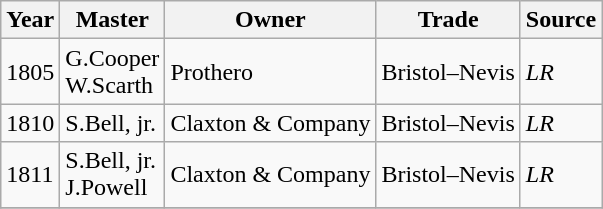<table class="sortable wikitable">
<tr>
<th>Year</th>
<th>Master</th>
<th>Owner</th>
<th>Trade</th>
<th>Source</th>
</tr>
<tr>
<td>1805</td>
<td>G.Cooper<br>W.Scarth</td>
<td>Prothero</td>
<td>Bristol–Nevis</td>
<td><em>LR</em></td>
</tr>
<tr>
<td>1810</td>
<td>S.Bell, jr.</td>
<td>Claxton & Company</td>
<td>Bristol–Nevis</td>
<td><em>LR</em></td>
</tr>
<tr>
<td>1811</td>
<td>S.Bell, jr.<br>J.Powell</td>
<td>Claxton & Company</td>
<td>Bristol–Nevis</td>
<td><em>LR</em></td>
</tr>
<tr>
</tr>
</table>
